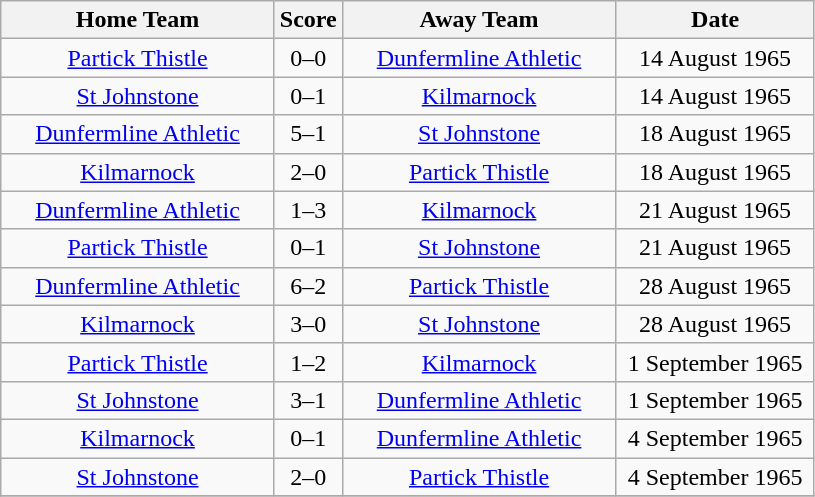<table class="wikitable" style="text-align:center;">
<tr>
<th width=175>Home Team</th>
<th width=20>Score</th>
<th width=175>Away Team</th>
<th width= 125>Date</th>
</tr>
<tr>
<td><a href='#'>Partick Thistle</a></td>
<td>0–0</td>
<td><a href='#'>Dunfermline Athletic</a></td>
<td>14 August 1965</td>
</tr>
<tr>
<td><a href='#'>St Johnstone</a></td>
<td>0–1</td>
<td><a href='#'>Kilmarnock</a></td>
<td>14 August 1965</td>
</tr>
<tr>
<td><a href='#'>Dunfermline Athletic</a></td>
<td>5–1</td>
<td><a href='#'>St Johnstone</a></td>
<td>18 August 1965</td>
</tr>
<tr>
<td><a href='#'>Kilmarnock</a></td>
<td>2–0</td>
<td><a href='#'>Partick Thistle</a></td>
<td>18 August 1965</td>
</tr>
<tr>
<td><a href='#'>Dunfermline Athletic</a></td>
<td>1–3</td>
<td><a href='#'>Kilmarnock</a></td>
<td>21 August 1965</td>
</tr>
<tr>
<td><a href='#'>Partick Thistle</a></td>
<td>0–1</td>
<td><a href='#'>St Johnstone</a></td>
<td>21 August 1965</td>
</tr>
<tr>
<td><a href='#'>Dunfermline Athletic</a></td>
<td>6–2</td>
<td><a href='#'>Partick Thistle</a></td>
<td>28 August 1965</td>
</tr>
<tr>
<td><a href='#'>Kilmarnock</a></td>
<td>3–0</td>
<td><a href='#'>St Johnstone</a></td>
<td>28 August 1965</td>
</tr>
<tr>
<td><a href='#'>Partick Thistle</a></td>
<td>1–2</td>
<td><a href='#'>Kilmarnock</a></td>
<td>1 September 1965</td>
</tr>
<tr>
<td><a href='#'>St Johnstone</a></td>
<td>3–1</td>
<td><a href='#'>Dunfermline Athletic</a></td>
<td>1 September 1965</td>
</tr>
<tr>
<td><a href='#'>Kilmarnock</a></td>
<td>0–1</td>
<td><a href='#'>Dunfermline Athletic</a></td>
<td>4 September 1965</td>
</tr>
<tr>
<td><a href='#'>St Johnstone</a></td>
<td>2–0</td>
<td><a href='#'>Partick Thistle</a></td>
<td>4 September 1965</td>
</tr>
<tr>
</tr>
</table>
